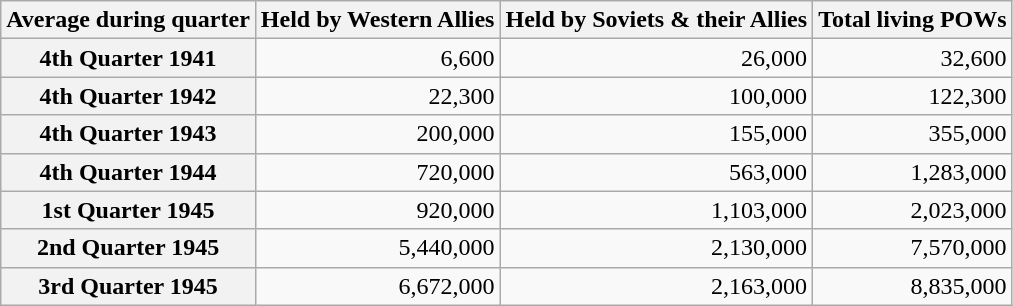<table class="wikitable"  style="text-align: right;">
<tr>
<th>Average during quarter</th>
<th>Held by Western Allies</th>
<th>Held by Soviets & their Allies</th>
<th>Total living POWs</th>
</tr>
<tr>
<th>4th Quarter 1941</th>
<td>6,600</td>
<td>26,000</td>
<td>32,600</td>
</tr>
<tr>
<th>4th Quarter 1942</th>
<td>22,300</td>
<td>100,000</td>
<td>122,300</td>
</tr>
<tr>
<th>4th Quarter 1943</th>
<td>200,000</td>
<td>155,000</td>
<td>355,000</td>
</tr>
<tr>
<th>4th Quarter 1944</th>
<td>720,000</td>
<td>563,000</td>
<td>1,283,000</td>
</tr>
<tr>
<th>1st Quarter 1945</th>
<td>920,000</td>
<td>1,103,000</td>
<td>2,023,000</td>
</tr>
<tr>
<th>2nd Quarter 1945</th>
<td>5,440,000</td>
<td>2,130,000</td>
<td>7,570,000</td>
</tr>
<tr>
<th>3rd Quarter 1945</th>
<td>6,672,000</td>
<td>2,163,000</td>
<td>8,835,000</td>
</tr>
</table>
